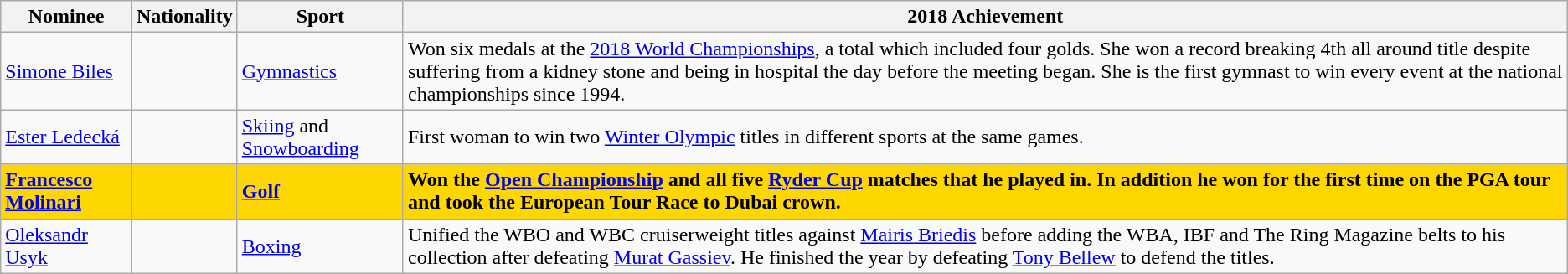<table class="wikitable sortable">
<tr>
<th>Nominee</th>
<th>Nationality</th>
<th>Sport</th>
<th>2018 Achievement</th>
</tr>
<tr>
<td><a href='#'>Simone Biles</a></td>
<td></td>
<td><a href='#'>Gymnastics</a></td>
<td>Won six medals at the <a href='#'>2018 World Championships</a>, a total which included four golds. She won a record breaking 4th all around title despite suffering from a kidney stone and being in hospital the day before the meeting began. She is the first gymnast to win every event at the national championships since 1994.</td>
</tr>
<tr>
<td><a href='#'>Ester Ledecká</a></td>
<td></td>
<td><a href='#'>Skiing</a> and <a href='#'>Snowboarding</a></td>
<td>First woman to win two <a href='#'>Winter Olympic</a> titles in different sports at the same games.</td>
</tr>
<tr style="font-weight:bold; background:gold;">
<td><a href='#'>Francesco Molinari</a></td>
<td></td>
<td><a href='#'>Golf</a></td>
<td>Won the <a href='#'>Open Championship</a> and all five <a href='#'>Ryder Cup</a> matches that he played in. In addition he won for the first time on the PGA tour and took the European Tour Race to Dubai crown.</td>
</tr>
<tr>
<td><a href='#'>Oleksandr Usyk</a></td>
<td></td>
<td><a href='#'>Boxing</a></td>
<td>Unified the WBO and WBC cruiserweight titles against <a href='#'>Mairis Briedis</a> before adding the WBA, IBF and The Ring Magazine belts to his collection after defeating <a href='#'>Murat Gassiev</a>. He finished the year by defeating <a href='#'>Tony Bellew</a> to defend the titles.</td>
</tr>
</table>
